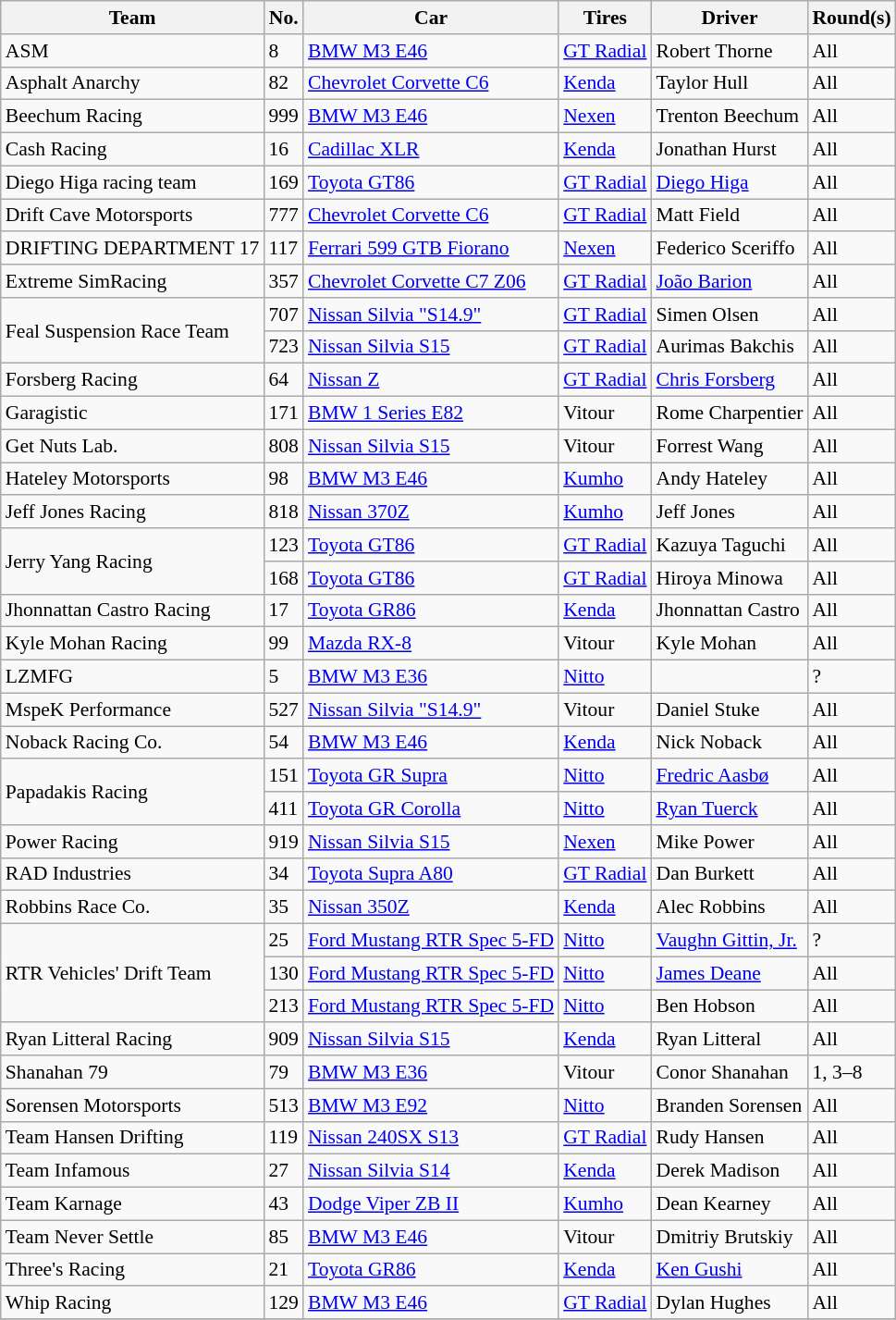<table class="wikitable" style="font-size: 90%;">
<tr>
<th>Team</th>
<th>No.</th>
<th>Car</th>
<th>Tires</th>
<th>Driver</th>
<th>Round(s)</th>
</tr>
<tr>
<td>ASM</td>
<td>8</td>
<td><a href='#'>BMW M3 E46</a></td>
<td><a href='#'>GT Radial</a></td>
<td> Robert Thorne</td>
<td>All</td>
</tr>
<tr>
<td>Asphalt Anarchy</td>
<td>82</td>
<td><a href='#'>Chevrolet Corvette C6</a></td>
<td><a href='#'>Kenda</a></td>
<td> Taylor Hull</td>
<td>All</td>
</tr>
<tr>
<td>Beechum Racing</td>
<td>999</td>
<td><a href='#'>BMW M3 E46</a></td>
<td><a href='#'>Nexen</a></td>
<td> Trenton Beechum</td>
<td>All</td>
</tr>
<tr>
<td>Cash Racing</td>
<td>16</td>
<td><a href='#'>Cadillac XLR</a></td>
<td><a href='#'>Kenda</a></td>
<td> Jonathan Hurst</td>
<td>All</td>
</tr>
<tr>
<td>Diego Higa racing team</td>
<td>169</td>
<td><a href='#'>Toyota GT86</a></td>
<td><a href='#'>GT Radial</a></td>
<td> <a href='#'>Diego Higa</a></td>
<td>All</td>
</tr>
<tr>
<td>Drift Cave Motorsports</td>
<td>777</td>
<td><a href='#'>Chevrolet Corvette C6</a></td>
<td><a href='#'>GT Radial</a></td>
<td> Matt Field</td>
<td>All</td>
</tr>
<tr>
<td>DRIFTING DEPARTMENT 17</td>
<td>117</td>
<td><a href='#'>Ferrari 599 GTB Fiorano</a></td>
<td><a href='#'>Nexen</a></td>
<td> Federico Sceriffo</td>
<td>All</td>
</tr>
<tr>
<td>Extreme SimRacing</td>
<td>357</td>
<td><a href='#'>Chevrolet Corvette C7 Z06</a></td>
<td><a href='#'>GT Radial</a></td>
<td> <a href='#'>João Barion</a></td>
<td>All</td>
</tr>
<tr>
<td rowspan=2>Feal Suspension Race Team</td>
<td>707</td>
<td><a href='#'>Nissan Silvia "S14.9"</a></td>
<td><a href='#'>GT Radial</a></td>
<td> Simen Olsen</td>
<td>All</td>
</tr>
<tr>
<td>723</td>
<td><a href='#'>Nissan Silvia S15</a></td>
<td><a href='#'>GT Radial</a></td>
<td> Aurimas Bakchis</td>
<td>All</td>
</tr>
<tr>
<td>Forsberg Racing</td>
<td>64</td>
<td><a href='#'>Nissan Z</a></td>
<td><a href='#'>GT Radial</a></td>
<td> <a href='#'>Chris Forsberg</a></td>
<td>All</td>
</tr>
<tr>
<td>Garagistic</td>
<td>171</td>
<td><a href='#'>BMW 1 Series E82</a></td>
<td>Vitour</td>
<td> Rome Charpentier</td>
<td>All</td>
</tr>
<tr>
<td>Get Nuts Lab.</td>
<td>808</td>
<td><a href='#'>Nissan Silvia S15</a></td>
<td>Vitour</td>
<td> Forrest Wang</td>
<td>All</td>
</tr>
<tr>
<td>Hateley Motorsports</td>
<td>98</td>
<td><a href='#'>BMW M3 E46</a></td>
<td><a href='#'>Kumho</a></td>
<td> Andy Hateley </td>
<td>All</td>
</tr>
<tr>
<td>Jeff Jones Racing</td>
<td>818</td>
<td><a href='#'>Nissan 370Z</a></td>
<td><a href='#'>Kumho</a></td>
<td> Jeff Jones</td>
<td>All</td>
</tr>
<tr>
<td rowspan=2>Jerry Yang Racing</td>
<td>123</td>
<td><a href='#'>Toyota GT86</a></td>
<td><a href='#'>GT Radial</a></td>
<td> Kazuya Taguchi</td>
<td>All</td>
</tr>
<tr>
<td>168</td>
<td><a href='#'>Toyota GT86</a></td>
<td><a href='#'>GT Radial</a></td>
<td> Hiroya Minowa </td>
<td>All</td>
</tr>
<tr>
<td>Jhonnattan Castro Racing</td>
<td>17</td>
<td><a href='#'>Toyota GR86</a></td>
<td><a href='#'>Kenda</a></td>
<td> Jhonnattan Castro</td>
<td>All</td>
</tr>
<tr>
<td>Kyle Mohan Racing</td>
<td>99</td>
<td><a href='#'>Mazda RX-8</a></td>
<td>Vitour</td>
<td> Kyle Mohan</td>
<td>All</td>
</tr>
<tr>
<td>LZMFG</td>
<td>5</td>
<td><a href='#'>BMW M3 E36</a></td>
<td><a href='#'>Nitto</a></td>
<td> </td>
<td>?</td>
</tr>
<tr>
<td>MspeK Performance</td>
<td>527</td>
<td><a href='#'>Nissan Silvia "S14.9"</a></td>
<td>Vitour</td>
<td> Daniel Stuke</td>
<td>All</td>
</tr>
<tr>
<td>Noback Racing Co.</td>
<td>54</td>
<td><a href='#'>BMW M3 E46</a></td>
<td><a href='#'>Kenda</a></td>
<td> Nick Noback</td>
<td>All</td>
</tr>
<tr>
<td rowspan=2>Papadakis Racing</td>
<td>151</td>
<td><a href='#'>Toyota GR Supra</a></td>
<td><a href='#'>Nitto</a></td>
<td> <a href='#'>Fredric Aasbø</a></td>
<td>All</td>
</tr>
<tr>
<td>411</td>
<td><a href='#'>Toyota GR Corolla</a></td>
<td><a href='#'>Nitto</a></td>
<td> <a href='#'>Ryan Tuerck</a></td>
<td>All</td>
</tr>
<tr>
<td>Power Racing</td>
<td>919</td>
<td><a href='#'>Nissan Silvia S15</a></td>
<td><a href='#'>Nexen</a></td>
<td> Mike Power</td>
<td>All</td>
</tr>
<tr>
<td>RAD Industries</td>
<td>34</td>
<td><a href='#'>Toyota Supra A80</a></td>
<td><a href='#'>GT Radial</a></td>
<td> Dan Burkett</td>
<td>All</td>
</tr>
<tr>
<td>Robbins Race Co.</td>
<td>35</td>
<td><a href='#'>Nissan 350Z</a></td>
<td><a href='#'>Kenda</a></td>
<td> Alec Robbins</td>
<td>All</td>
</tr>
<tr>
<td rowspan=3>RTR Vehicles' Drift Team</td>
<td>25</td>
<td><a href='#'>Ford Mustang RTR Spec 5-FD</a></td>
<td><a href='#'>Nitto</a></td>
<td> <a href='#'>Vaughn Gittin, Jr.</a></td>
<td>?</td>
</tr>
<tr>
<td>130</td>
<td><a href='#'>Ford Mustang RTR Spec 5-FD</a></td>
<td><a href='#'>Nitto</a></td>
<td> <a href='#'>James Deane</a></td>
<td>All</td>
</tr>
<tr>
<td>213</td>
<td><a href='#'>Ford Mustang RTR Spec 5-FD</a></td>
<td><a href='#'>Nitto</a></td>
<td> Ben Hobson </td>
<td>All</td>
</tr>
<tr>
<td>Ryan Litteral Racing</td>
<td>909</td>
<td><a href='#'>Nissan Silvia S15</a></td>
<td><a href='#'>Kenda</a></td>
<td> Ryan Litteral</td>
<td>All</td>
</tr>
<tr>
<td>Shanahan 79</td>
<td>79</td>
<td><a href='#'>BMW M3 E36</a></td>
<td>Vitour</td>
<td> Conor Shanahan </td>
<td>1, 3–8</td>
</tr>
<tr>
<td>Sorensen Motorsports</td>
<td>513</td>
<td><a href='#'>BMW M3 E92</a></td>
<td><a href='#'>Nitto</a></td>
<td> Branden Sorensen</td>
<td>All</td>
</tr>
<tr>
<td>Team Hansen Drifting</td>
<td>119</td>
<td><a href='#'>Nissan 240SX S13</a></td>
<td><a href='#'>GT Radial</a></td>
<td> Rudy Hansen </td>
<td>All</td>
</tr>
<tr>
<td>Team Infamous</td>
<td>27</td>
<td><a href='#'>Nissan Silvia S14</a></td>
<td><a href='#'>Kenda</a></td>
<td> Derek Madison</td>
<td>All</td>
</tr>
<tr>
<td>Team Karnage</td>
<td>43</td>
<td><a href='#'>Dodge Viper ZB II</a></td>
<td><a href='#'>Kumho</a></td>
<td> Dean Kearney</td>
<td>All</td>
</tr>
<tr>
<td>Team Never Settle</td>
<td>85</td>
<td><a href='#'>BMW M3 E46</a></td>
<td>Vitour</td>
<td>  Dmitriy Brutskiy</td>
<td>All</td>
</tr>
<tr>
<td>Three's Racing</td>
<td>21</td>
<td><a href='#'>Toyota GR86</a></td>
<td><a href='#'>Kenda</a></td>
<td> <a href='#'>Ken Gushi</a></td>
<td>All</td>
</tr>
<tr>
<td>Whip Racing</td>
<td>129</td>
<td><a href='#'>BMW M3 E46</a></td>
<td><a href='#'>GT Radial</a></td>
<td> Dylan Hughes</td>
<td>All</td>
</tr>
<tr>
</tr>
</table>
